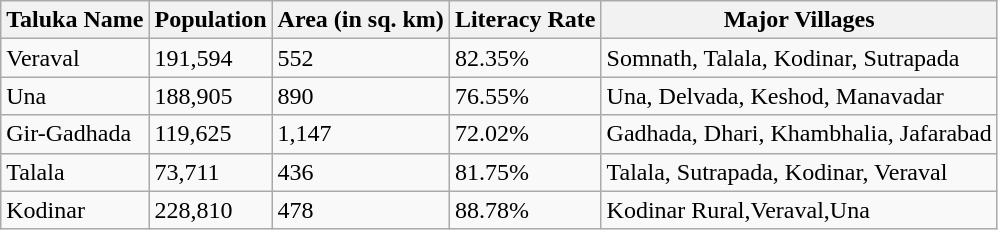<table class="wikitable">
<tr>
<th>Taluka Name</th>
<th>Population</th>
<th>Area (in sq. km)</th>
<th>Literacy Rate</th>
<th>Major Villages</th>
</tr>
<tr>
<td>Veraval</td>
<td>191,594</td>
<td>552</td>
<td>82.35%</td>
<td>Somnath, Talala, Kodinar, Sutrapada</td>
</tr>
<tr>
<td>Una</td>
<td>188,905</td>
<td>890</td>
<td>76.55%</td>
<td>Una, Delvada, Keshod, Manavadar</td>
</tr>
<tr>
<td>Gir-Gadhada</td>
<td>119,625</td>
<td>1,147</td>
<td>72.02%</td>
<td>Gadhada, Dhari, Khambhalia, Jafarabad</td>
</tr>
<tr>
<td>Talala</td>
<td>73,711</td>
<td>436</td>
<td>81.75%</td>
<td>Talala, Sutrapada, Kodinar, Veraval</td>
</tr>
<tr>
<td>Kodinar</td>
<td>228,810</td>
<td>478</td>
<td>88.78%</td>
<td>Kodinar Rural,Veraval,Una</td>
</tr>
</table>
